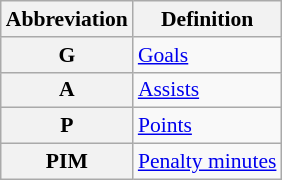<table class="wikitable" style="font-size:90%;">
<tr>
<th scope="col">Abbreviation</th>
<th scope="col">Definition</th>
</tr>
<tr>
<th scope="row">G</th>
<td><a href='#'>Goals</a></td>
</tr>
<tr>
<th scope="row">A</th>
<td><a href='#'>Assists</a></td>
</tr>
<tr>
<th scope="row">P</th>
<td><a href='#'>Points</a></td>
</tr>
<tr>
<th scope="row">PIM</th>
<td><a href='#'>Penalty minutes</a></td>
</tr>
</table>
